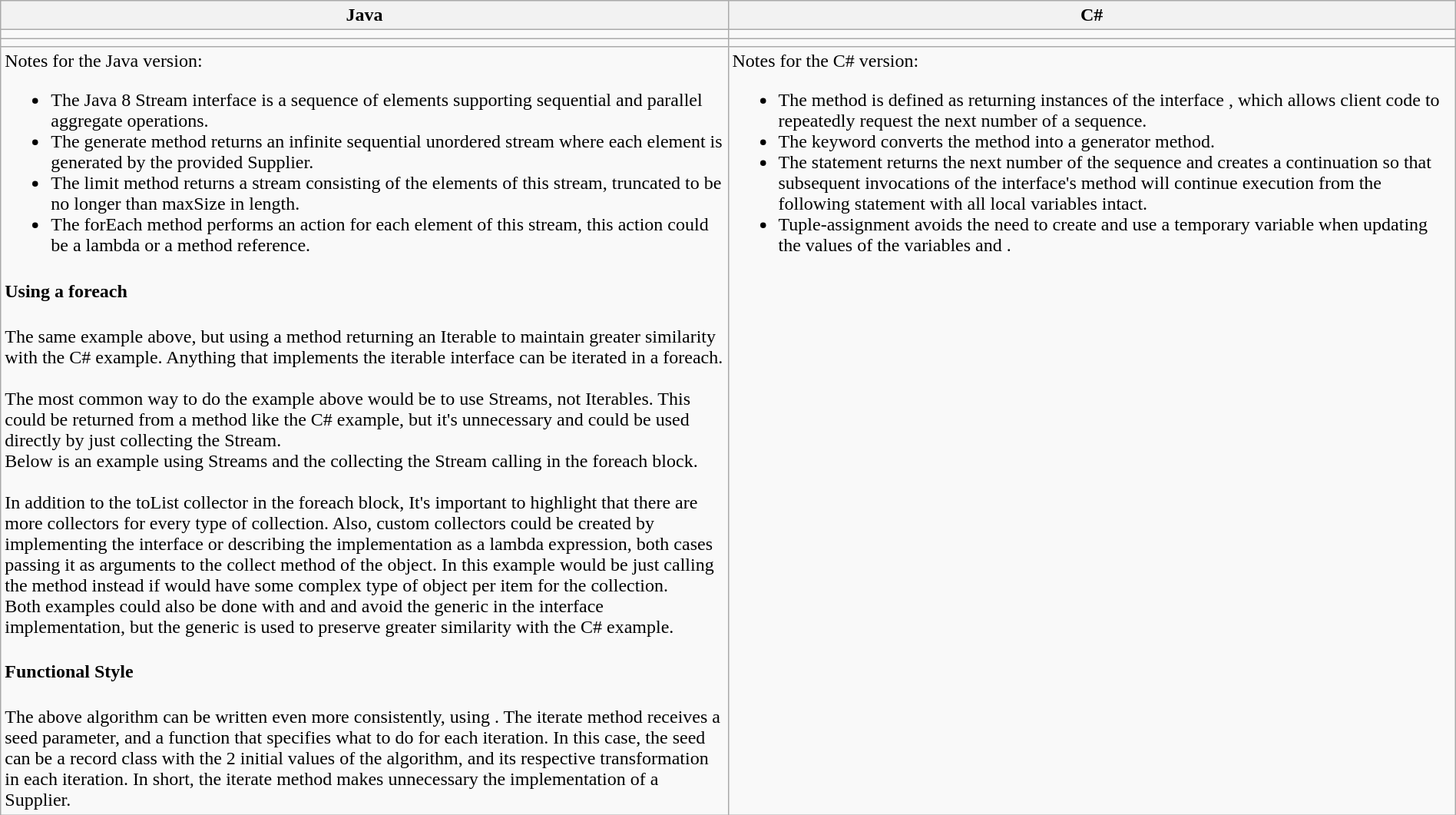<table style="width:100%; border:none;" class="wikitable">
<tr>
<th>Java</th>
<th>C#</th>
</tr>
<tr>
<td width=50%></td>
<td width=50% valign=top></td>
</tr>
<tr>
<td width=50%></td>
<td width=50% valign=top></td>
</tr>
<tr valign="top">
<td>Notes for the Java version:<br><ul><li>The Java 8 Stream interface is a sequence of elements supporting sequential and parallel aggregate operations.</li><li>The generate method returns an infinite sequential unordered stream where each element is generated by the provided Supplier.</li><li>The limit method returns a stream consisting of the elements of this stream, truncated to be no longer than maxSize in length.</li><li>The forEach method performs an action for each element of this stream, this action could be a lambda or a method reference.</li></ul><h4>Using a foreach</h4>The same example above, but using a method returning an Iterable to maintain greater similarity with the C# example. Anything that implements the iterable interface can be iterated in a foreach.
<br><br>The most common way to do the example above would be to use Streams, not Iterables. This could be returned from a method like the C# example, but it's unnecessary and could be used directly by just collecting the Stream.<br>Below is an example using Streams and the collecting the Stream calling  in the foreach block.
<br><br>In addition to the toList collector in the foreach block, It's important to highlight that there are more collectors for every type of collection. Also, custom collectors could be created by implementing the  interface or describing the implementation as a lambda expression, both cases passing it as arguments to the collect method of the  object. In this example would be just calling the  method instead  if would have some complex type of object per item for the collection.<br>Both examples could also be done with  and  and avoid the  generic in the  interface implementation, but the generic is used to preserve greater similarity with the C# example.<h4>Functional Style</h4>The above algorithm can be written even more consistently, using . The iterate method receives a seed parameter, and a function that specifies what to do for each iteration. In this case, the seed can be a record class with the 2 initial values of the algorithm, and its respective transformation in each iteration. In short, the iterate method makes unnecessary the implementation of a Supplier.
</td>
<td>Notes for the C# version:<br><ul><li>The method is defined as returning instances of the interface , which allows client code to repeatedly request the next number of a sequence.</li><li>The  keyword converts the method into a generator method.</li><li>The  statement returns the next number of the sequence and creates a continuation so that subsequent invocations of the  interface's  method will continue execution from the following statement with all local variables intact.</li><li>Tuple-assignment avoids the need to create and use a temporary variable when updating the values of the variables  and .</li></ul></td>
</tr>
</table>
